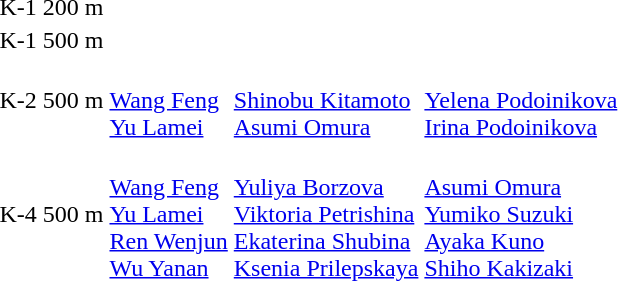<table>
<tr>
<td>K-1 200 m<br></td>
<td></td>
<td></td>
<td></td>
</tr>
<tr>
<td>K-1 500 m<br></td>
<td></td>
<td></td>
<td></td>
</tr>
<tr>
<td>K-2 500 m<br></td>
<td><br><a href='#'>Wang Feng</a><br><a href='#'>Yu Lamei</a></td>
<td><br><a href='#'>Shinobu Kitamoto</a><br><a href='#'>Asumi Omura</a></td>
<td><br><a href='#'>Yelena Podoinikova</a><br><a href='#'>Irina Podoinikova</a></td>
</tr>
<tr>
<td>K-4 500 m<br></td>
<td><br><a href='#'>Wang Feng</a><br><a href='#'>Yu Lamei</a><br><a href='#'>Ren Wenjun</a><br><a href='#'>Wu Yanan</a></td>
<td><br><a href='#'>Yuliya Borzova</a><br><a href='#'>Viktoria Petrishina</a><br><a href='#'>Ekaterina Shubina</a><br><a href='#'>Ksenia Prilepskaya</a></td>
<td><br><a href='#'>Asumi Omura</a><br><a href='#'>Yumiko Suzuki</a><br><a href='#'>Ayaka Kuno</a><br><a href='#'>Shiho Kakizaki</a></td>
</tr>
</table>
